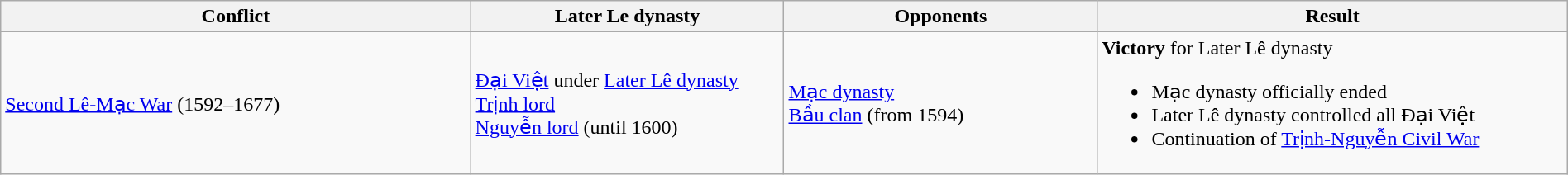<table class="wikitable" width="100%">
<tr>
<th width="30%">Conflict</th>
<th width="20%">Later Le dynasty</th>
<th width="20%">Opponents</th>
<th width="30%">Result</th>
</tr>
<tr>
<td><a href='#'>Second Lê-Mạc War</a> (1592–1677)</td>
<td><a href='#'>Đại Việt</a> under <a href='#'>Later Lê dynasty</a> <br> <a href='#'>Trịnh lord</a> <br> <a href='#'>Nguyễn lord</a> (until 1600)</td>
<td><a href='#'>Mạc dynasty</a> <br> <a href='#'>Bầu clan</a> (from 1594)</td>
<td><strong>Victory</strong> for Later Lê dynasty<br><ul><li>Mạc dynasty officially ended</li><li>Later Lê dynasty controlled all Đại Việt</li><li>Continuation of <a href='#'>Trịnh-Nguyễn Civil War</a></li></ul></td>
</tr>
</table>
